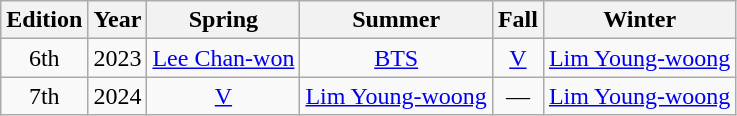<table class="wikitable" style="text-align:center">
<tr>
<th>Edition</th>
<th>Year</th>
<th>Spring</th>
<th>Summer</th>
<th>Fall</th>
<th>Winter</th>
</tr>
<tr>
<td>6th</td>
<td>2023</td>
<td><a href='#'>Lee Chan-won</a></td>
<td><a href='#'>BTS</a></td>
<td><a href='#'> V</a></td>
<td><a href='#'>Lim Young-woong</a></td>
</tr>
<tr>
<td>7th</td>
<td>2024</td>
<td><a href='#'>V</a></td>
<td><a href='#'>Lim Young-woong</a></td>
<td>—</td>
<td><a href='#'>Lim Young-woong</a></td>
</tr>
</table>
